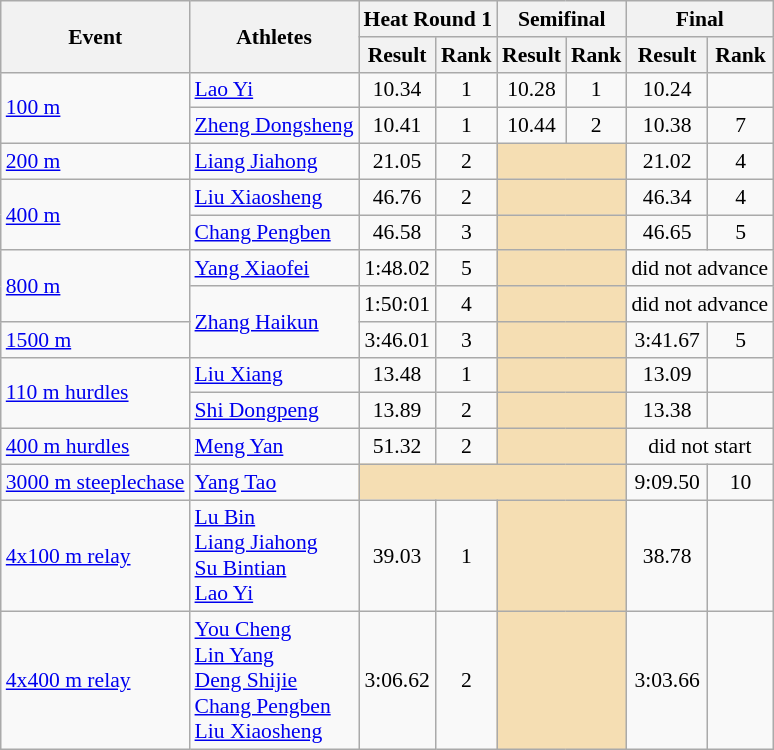<table class=wikitable  style="font-size:90%">
<tr>
<th rowspan=2>Event</th>
<th rowspan=2>Athletes</th>
<th colspan=2>Heat Round 1</th>
<th colspan=2>Semifinal</th>
<th colspan=2>Final</th>
</tr>
<tr>
<th>Result</th>
<th>Rank</th>
<th>Result</th>
<th>Rank</th>
<th>Result</th>
<th>Rank</th>
</tr>
<tr>
<td rowspan=2><a href='#'>100 m</a></td>
<td><a href='#'>Lao Yi</a></td>
<td align=center>10.34</td>
<td align=center>1</td>
<td align=center>10.28</td>
<td align=center>1</td>
<td align=center>10.24</td>
<td align=center></td>
</tr>
<tr>
<td><a href='#'>Zheng Dongsheng</a></td>
<td align=center>10.41</td>
<td align=center>1</td>
<td align=center>10.44</td>
<td align=center>2</td>
<td align=center>10.38</td>
<td align=center>7</td>
</tr>
<tr>
<td><a href='#'>200 m</a></td>
<td><a href='#'>Liang Jiahong</a></td>
<td align=center>21.05</td>
<td align=center>2</td>
<td colspan="2" style="text-align:center; background:wheat;"></td>
<td align=center>21.02</td>
<td align=center>4</td>
</tr>
<tr>
<td rowspan=2><a href='#'>400 m</a></td>
<td><a href='#'>Liu Xiaosheng</a></td>
<td align=center>46.76</td>
<td align=center>2</td>
<td colspan="2" style="text-align:center; background:wheat;"></td>
<td align=center>46.34</td>
<td align=center>4</td>
</tr>
<tr>
<td><a href='#'>Chang Pengben</a></td>
<td align=center>46.58</td>
<td align=center>3</td>
<td colspan="2" style="text-align:center; background:wheat;"></td>
<td align=center>46.65</td>
<td align=center>5</td>
</tr>
<tr>
<td rowspan=2><a href='#'>800 m</a></td>
<td><a href='#'>Yang Xiaofei</a></td>
<td align=center>1:48.02</td>
<td align=center>5</td>
<td colspan="2" style="text-align:center; background:wheat;"></td>
<td style="text-align:center;" colspan="2">did not advance</td>
</tr>
<tr>
<td rowspan=2><a href='#'>Zhang Haikun</a></td>
<td align=center>1:50:01</td>
<td align=center>4</td>
<td colspan="2" style="text-align:center; background:wheat;"></td>
<td style="text-align:center;" colspan="2">did not advance</td>
</tr>
<tr>
<td><a href='#'>1500 m</a></td>
<td align=center>3:46.01</td>
<td align=center>3</td>
<td colspan="2" style="text-align:center; background:wheat;"></td>
<td align=center>3:41.67</td>
<td align=center>5</td>
</tr>
<tr>
<td rowspan="2"><a href='#'>110 m hurdles</a></td>
<td><a href='#'>Liu Xiang</a></td>
<td align=center>13.48</td>
<td align=center>1</td>
<td colspan="2" style="text-align:center; background:wheat;"></td>
<td align=center>13.09</td>
<td align=center></td>
</tr>
<tr>
<td><a href='#'>Shi Dongpeng</a></td>
<td align=center>13.89</td>
<td align=center>2</td>
<td colspan="2" style="text-align:center; background:wheat;"></td>
<td align=center>13.38</td>
<td align=center></td>
</tr>
<tr>
<td><a href='#'>400 m hurdles</a></td>
<td><a href='#'>Meng Yan</a></td>
<td align=center>51.32</td>
<td align=center>2</td>
<td colspan="2" style="text-align:center; background:wheat;"></td>
<td style="text-align:center;" colspan="2">did not start</td>
</tr>
<tr>
<td><a href='#'>3000 m steeplechase</a></td>
<td><a href='#'>Yang Tao</a></td>
<td colspan="4" style="text-align:center; background:wheat;"></td>
<td align=center>9:09.50</td>
<td align=center>10</td>
</tr>
<tr>
<td><a href='#'>4x100 m relay</a></td>
<td><a href='#'>Lu Bin</a><br><a href='#'>Liang Jiahong</a><br><a href='#'>Su Bintian</a><br><a href='#'>Lao Yi</a></td>
<td align=center>39.03</td>
<td align=center>1</td>
<td colspan="2" style="text-align:center; background:wheat;"></td>
<td align=center>38.78</td>
<td align=center></td>
</tr>
<tr>
<td><a href='#'>4x400 m relay</a></td>
<td><a href='#'>You Cheng</a><br><a href='#'>Lin Yang</a><br><a href='#'>Deng Shijie</a><br><a href='#'>Chang Pengben</a><br><a href='#'>Liu Xiaosheng</a></td>
<td align=center>3:06.62</td>
<td align=center>2</td>
<td colspan="2" style="text-align:center; background:wheat;"></td>
<td align=center>3:03.66</td>
<td align=center></td>
</tr>
</table>
